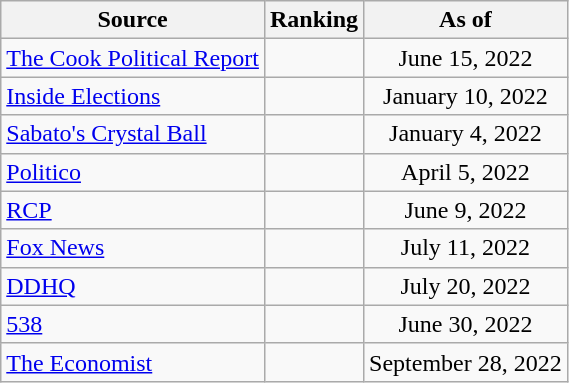<table class="wikitable" style="text-align:center">
<tr>
<th>Source</th>
<th>Ranking</th>
<th>As of</th>
</tr>
<tr>
<td align=left><a href='#'>The Cook Political Report</a></td>
<td></td>
<td>June 15, 2022</td>
</tr>
<tr>
<td align=left><a href='#'>Inside Elections</a></td>
<td></td>
<td>January 10, 2022</td>
</tr>
<tr>
<td align=left><a href='#'>Sabato's Crystal Ball</a></td>
<td></td>
<td>January 4, 2022</td>
</tr>
<tr>
<td align="left"><a href='#'>Politico</a></td>
<td></td>
<td>April 5, 2022</td>
</tr>
<tr>
<td align="left"><a href='#'>RCP</a></td>
<td></td>
<td>June 9, 2022</td>
</tr>
<tr>
<td align=left><a href='#'>Fox News</a></td>
<td></td>
<td>July 11, 2022</td>
</tr>
<tr>
<td align="left"><a href='#'>DDHQ</a></td>
<td></td>
<td>July 20, 2022</td>
</tr>
<tr>
<td align="left"><a href='#'>538</a></td>
<td></td>
<td>June 30, 2022</td>
</tr>
<tr>
<td align="left"><a href='#'>The Economist</a></td>
<td></td>
<td>September 28, 2022</td>
</tr>
</table>
